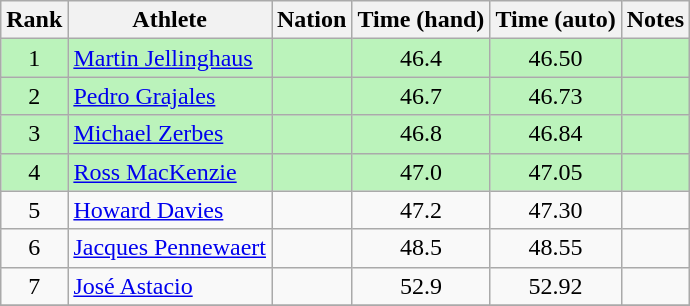<table class="wikitable sortable" style="text-align:center">
<tr>
<th>Rank</th>
<th>Athlete</th>
<th>Nation</th>
<th>Time (hand)</th>
<th>Time (auto)</th>
<th>Notes</th>
</tr>
<tr bgcolor=bbf3bb>
<td>1</td>
<td align=left><a href='#'>Martin Jellinghaus</a></td>
<td align=left></td>
<td>46.4</td>
<td>46.50</td>
<td></td>
</tr>
<tr bgcolor=bbf3bb>
<td>2</td>
<td align=left><a href='#'>Pedro Grajales</a></td>
<td align=left></td>
<td>46.7</td>
<td>46.73</td>
<td></td>
</tr>
<tr bgcolor=bbf3bb>
<td>3</td>
<td align=left><a href='#'>Michael Zerbes</a></td>
<td align=left></td>
<td>46.8</td>
<td>46.84</td>
<td></td>
</tr>
<tr bgcolor=bbf3bb>
<td>4</td>
<td align=left><a href='#'>Ross MacKenzie</a></td>
<td align=left></td>
<td>47.0</td>
<td>47.05</td>
<td></td>
</tr>
<tr>
<td>5</td>
<td align=left><a href='#'>Howard Davies</a></td>
<td align=left></td>
<td>47.2</td>
<td>47.30</td>
<td></td>
</tr>
<tr>
<td>6</td>
<td align=left><a href='#'>Jacques Pennewaert</a></td>
<td align=left></td>
<td>48.5</td>
<td>48.55</td>
<td></td>
</tr>
<tr>
<td>7</td>
<td align=left><a href='#'>José Astacio</a></td>
<td align=left></td>
<td>52.9</td>
<td>52.92</td>
<td></td>
</tr>
<tr>
</tr>
</table>
